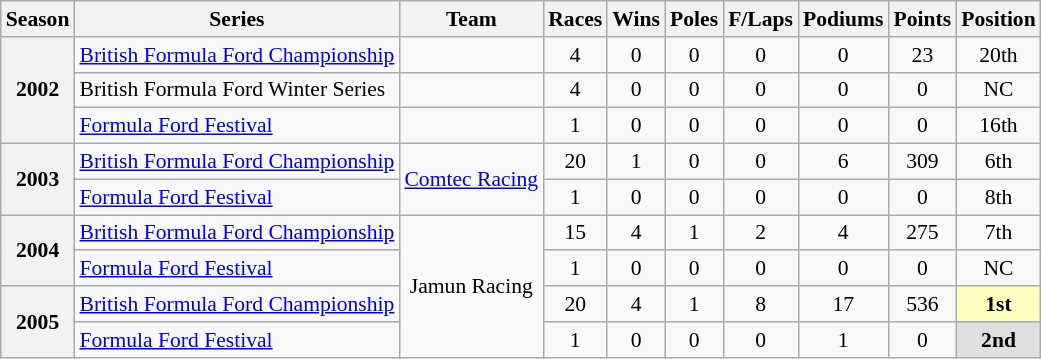<table class="wikitable" style="font-size: 90%; text-align:center">
<tr>
<th>Season</th>
<th>Series</th>
<th>Team</th>
<th>Races</th>
<th>Wins</th>
<th>Poles</th>
<th>F/Laps</th>
<th>Podiums</th>
<th>Points</th>
<th>Position</th>
</tr>
<tr>
<th rowspan=3>2002</th>
<td align=left><a href='#'>British Formula Ford Championship</a></td>
<td></td>
<td>4</td>
<td>0</td>
<td>0</td>
<td>0</td>
<td>0</td>
<td>23</td>
<td>20th</td>
</tr>
<tr>
<td align=left>British Formula Ford Winter Series</td>
<td></td>
<td>4</td>
<td>0</td>
<td>0</td>
<td>0</td>
<td>0</td>
<td>0</td>
<td>NC</td>
</tr>
<tr>
<td align=left><a href='#'>Formula Ford Festival</a></td>
<td></td>
<td>1</td>
<td>0</td>
<td>0</td>
<td>0</td>
<td>0</td>
<td>0</td>
<td>16th</td>
</tr>
<tr>
<th rowspan=2>2003</th>
<td align=left><a href='#'>British Formula Ford Championship</a></td>
<td rowspan=2><a href='#'>Comtec Racing</a></td>
<td>20</td>
<td>1</td>
<td>0</td>
<td>0</td>
<td>6</td>
<td>309</td>
<td>6th</td>
</tr>
<tr>
<td align=left><a href='#'>Formula Ford Festival</a></td>
<td>1</td>
<td>0</td>
<td>0</td>
<td>0</td>
<td>0</td>
<td>0</td>
<td>8th</td>
</tr>
<tr>
<th rowspan=2>2004</th>
<td align=left><a href='#'>British Formula Ford Championship</a></td>
<td rowspan=4>Jamun Racing</td>
<td>15</td>
<td>4</td>
<td>1</td>
<td>2</td>
<td>4</td>
<td>275</td>
<td>7th</td>
</tr>
<tr>
<td align=left><a href='#'>Formula Ford Festival</a></td>
<td>1</td>
<td>0</td>
<td>0</td>
<td>0</td>
<td>0</td>
<td>0</td>
<td>NC</td>
</tr>
<tr>
<th rowspan=2>2005</th>
<td align=left><a href='#'>British Formula Ford Championship</a></td>
<td>20</td>
<td>4</td>
<td>1</td>
<td>8</td>
<td>17</td>
<td>536</td>
<td style="background:#ffffbf;"><strong>1st</strong></td>
</tr>
<tr>
<td align=left><a href='#'>Formula Ford Festival</a></td>
<td>1</td>
<td>0</td>
<td>0</td>
<td>0</td>
<td>1</td>
<td>0</td>
<td style="background:#dfdfdf;"><strong>2nd</strong></td>
</tr>
</table>
